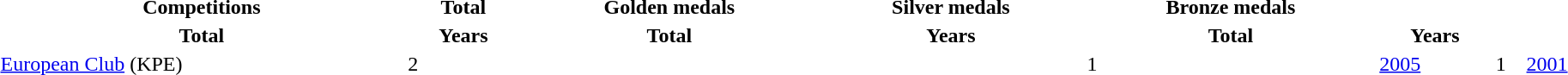<table border=0 width=100%>
<tr align=center>
<th>Competitions</th>
<th>Total</th>
<th>Golden medals</th>
<th>Silver medals</th>
<th>Bronze medals</th>
</tr>
<tr align=center>
<th>Total</th>
<th>Years</th>
<th>Total</th>
<th>Years</th>
<th>Total</th>
<th>Years</th>
</tr>
<tr>
<td><a href='#'>European Club</a> (KPE) <br></td>
<td>2</td>
<td></td>
<td></td>
<td>1</td>
<td><a href='#'>2005</a></td>
<td>1</td>
<td><a href='#'>2001</a></td>
</tr>
</table>
